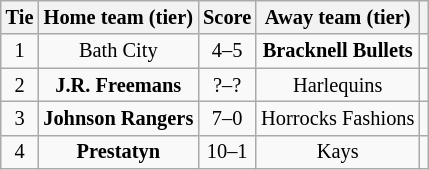<table class="wikitable" style="text-align:center; font-size:85%">
<tr>
<th>Tie</th>
<th>Home team (tier)</th>
<th>Score</th>
<th>Away team (tier)</th>
<th></th>
</tr>
<tr>
<td align="center">1</td>
<td>Bath City</td>
<td align="center">4–5 </td>
<td><strong>Bracknell Bullets</strong></td>
<td></td>
</tr>
<tr>
<td align="center">2</td>
<td><strong>J.R. Freemans</strong></td>
<td align="center">?–?</td>
<td>Harlequins</td>
<td></td>
</tr>
<tr>
<td align="center">3</td>
<td><strong>Johnson Rangers</strong></td>
<td align="center">7–0</td>
<td>Horrocks Fashions</td>
<td></td>
</tr>
<tr>
<td align="center">4</td>
<td><strong>Prestatyn</strong></td>
<td align="center">10–1</td>
<td>Kays</td>
<td></td>
</tr>
</table>
